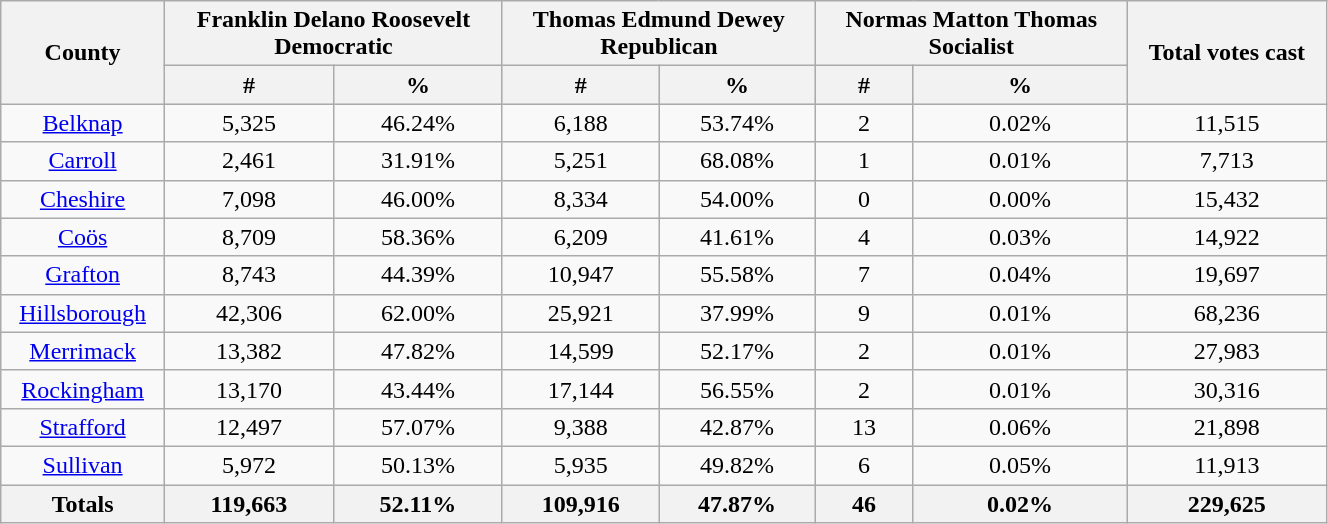<table width="70%" class="wikitable sortable">
<tr>
<th rowspan="2">County</th>
<th colspan="2">Franklin Delano Roosevelt<br>Democratic</th>
<th colspan="2">Thomas Edmund Dewey<br>Republican</th>
<th colspan="2">Normas Matton Thomas<br>Socialist</th>
<th rowspan="2">Total votes cast</th>
</tr>
<tr bgcolor="lightgrey">
<th>#</th>
<th>%</th>
<th>#</th>
<th>%</th>
<th>#</th>
<th>%</th>
</tr>
<tr style="text-align:center;">
<td><a href='#'>Belknap</a></td>
<td>5,325</td>
<td>46.24%</td>
<td>6,188</td>
<td>53.74%</td>
<td>2</td>
<td>0.02%</td>
<td>11,515</td>
</tr>
<tr style="text-align:center;">
<td><a href='#'>Carroll</a></td>
<td>2,461</td>
<td>31.91%</td>
<td>5,251</td>
<td>68.08%</td>
<td>1</td>
<td>0.01%</td>
<td>7,713</td>
</tr>
<tr style="text-align:center;">
<td><a href='#'>Cheshire</a></td>
<td>7,098</td>
<td>46.00%</td>
<td>8,334</td>
<td>54.00%</td>
<td>0</td>
<td>0.00%</td>
<td>15,432</td>
</tr>
<tr style="text-align:center;">
<td><a href='#'>Coös</a></td>
<td>8,709</td>
<td>58.36%</td>
<td>6,209</td>
<td>41.61%</td>
<td>4</td>
<td>0.03%</td>
<td>14,922</td>
</tr>
<tr style="text-align:center;">
<td><a href='#'>Grafton</a></td>
<td>8,743</td>
<td>44.39%</td>
<td>10,947</td>
<td>55.58%</td>
<td>7</td>
<td>0.04%</td>
<td>19,697</td>
</tr>
<tr style="text-align:center;">
<td><a href='#'>Hillsborough</a></td>
<td>42,306</td>
<td>62.00%</td>
<td>25,921</td>
<td>37.99%</td>
<td>9</td>
<td>0.01%</td>
<td>68,236</td>
</tr>
<tr style="text-align:center;">
<td><a href='#'>Merrimack</a></td>
<td>13,382</td>
<td>47.82%</td>
<td>14,599</td>
<td>52.17%</td>
<td>2</td>
<td>0.01%</td>
<td>27,983</td>
</tr>
<tr style="text-align:center;">
<td><a href='#'>Rockingham</a></td>
<td>13,170</td>
<td>43.44%</td>
<td>17,144</td>
<td>56.55%</td>
<td>2</td>
<td>0.01%</td>
<td>30,316</td>
</tr>
<tr style="text-align:center;">
<td><a href='#'>Strafford</a></td>
<td>12,497</td>
<td>57.07%</td>
<td>9,388</td>
<td>42.87%</td>
<td>13</td>
<td>0.06%</td>
<td>21,898</td>
</tr>
<tr style="text-align:center;">
<td><a href='#'>Sullivan</a></td>
<td>5,972</td>
<td>50.13%</td>
<td>5,935</td>
<td>49.82%</td>
<td>6</td>
<td>0.05%</td>
<td>11,913</td>
</tr>
<tr>
<th>Totals</th>
<th>119,663</th>
<th>52.11%</th>
<th>109,916</th>
<th>47.87%</th>
<th>46</th>
<th>0.02%</th>
<th>229,625</th>
</tr>
</table>
